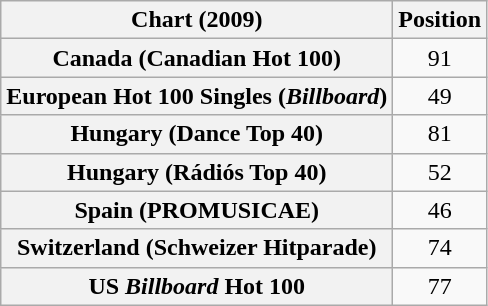<table class="wikitable plainrowheaders sortable">
<tr>
<th scope="col">Chart (2009)</th>
<th scope="col">Position</th>
</tr>
<tr>
<th scope="row">Canada (Canadian Hot 100)</th>
<td align="center">91</td>
</tr>
<tr>
<th scope="row">European Hot 100 Singles (<em>Billboard</em>)</th>
<td style="text-align:center;">49</td>
</tr>
<tr>
<th scope="row">Hungary (Dance Top 40)</th>
<td style="text-align:center;">81</td>
</tr>
<tr>
<th scope="row">Hungary (Rádiós Top 40)</th>
<td style="text-align:center;">52</td>
</tr>
<tr>
<th scope="row">Spain (PROMUSICAE)</th>
<td style="text-align:center;">46</td>
</tr>
<tr>
<th scope="row">Switzerland (Schweizer Hitparade)</th>
<td align="center">74</td>
</tr>
<tr>
<th scope="row">US <em>Billboard</em> Hot 100</th>
<td style="text-align:center;">77</td>
</tr>
</table>
